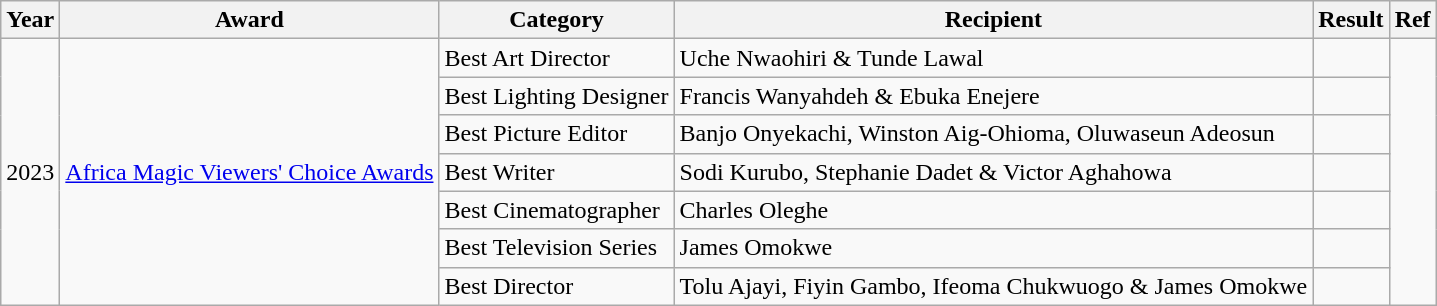<table class="wikitable">
<tr>
<th>Year</th>
<th>Award</th>
<th>Category</th>
<th>Recipient</th>
<th>Result</th>
<th>Ref</th>
</tr>
<tr>
<td rowspan="7">2023</td>
<td rowspan="7"><a href='#'>Africa Magic Viewers' Choice Awards</a></td>
<td>Best Art Director</td>
<td>Uche Nwaohiri & Tunde Lawal</td>
<td></td>
<td rowspan="7"></td>
</tr>
<tr>
<td>Best Lighting Designer</td>
<td>Francis Wanyahdeh & Ebuka Enejere</td>
<td></td>
</tr>
<tr>
<td>Best Picture Editor</td>
<td>Banjo Onyekachi, Winston Aig-Ohioma, Oluwaseun Adeosun</td>
<td></td>
</tr>
<tr>
<td>Best Writer</td>
<td>Sodi Kurubo, Stephanie Dadet & Victor Aghahowa</td>
<td></td>
</tr>
<tr>
<td>Best Cinematographer</td>
<td>Charles Oleghe</td>
<td></td>
</tr>
<tr>
<td>Best Television Series</td>
<td>James Omokwe</td>
<td></td>
</tr>
<tr>
<td>Best Director</td>
<td>Tolu Ajayi, Fiyin Gambo, Ifeoma Chukwuogo & James Omokwe</td>
<td></td>
</tr>
</table>
